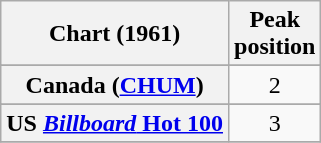<table class="wikitable sortable plainrowheaders" style="text-align:center">
<tr>
<th scope="col">Chart (1961)</th>
<th scope="col">Peak<br>position</th>
</tr>
<tr>
</tr>
<tr>
</tr>
<tr>
<th scope="row">Canada (<a href='#'>CHUM</a>)</th>
<td>2</td>
</tr>
<tr>
</tr>
<tr>
</tr>
<tr>
</tr>
<tr>
<th scope="row">US <a href='#'><em>Billboard</em> Hot 100</a></th>
<td style="text-align:center;">3</td>
</tr>
<tr>
</tr>
</table>
